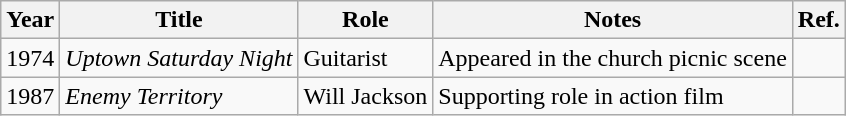<table class="wikitable plainrowheaders sortable">
<tr>
<th>Year</th>
<th>Title</th>
<th>Role</th>
<th>Notes</th>
<th>Ref.</th>
</tr>
<tr>
<td>1974</td>
<td><em>Uptown Saturday Night</em></td>
<td>Guitarist</td>
<td>Appeared in the church picnic scene</td>
<td></td>
</tr>
<tr>
<td>1987</td>
<td><em>Enemy Territory</em></td>
<td>Will Jackson</td>
<td>Supporting role in action film</td>
<td></td>
</tr>
</table>
